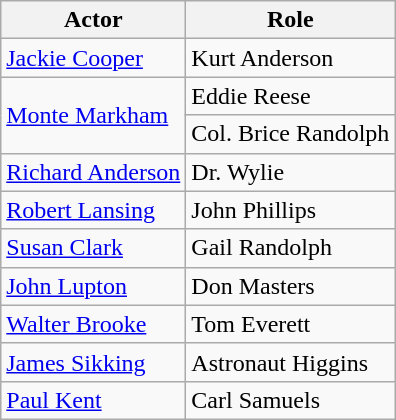<table class="wikitable">
<tr>
<th>Actor</th>
<th>Role</th>
</tr>
<tr>
<td><a href='#'>Jackie Cooper</a></td>
<td>Kurt Anderson</td>
</tr>
<tr>
<td rowspan=2><a href='#'>Monte Markham</a></td>
<td>Eddie Reese</td>
</tr>
<tr>
<td>Col. Brice Randolph</td>
</tr>
<tr>
<td><a href='#'>Richard Anderson</a></td>
<td>Dr. Wylie</td>
</tr>
<tr>
<td><a href='#'>Robert Lansing</a></td>
<td>John Phillips</td>
</tr>
<tr>
<td><a href='#'>Susan Clark</a></td>
<td>Gail Randolph</td>
</tr>
<tr>
<td><a href='#'>John Lupton</a></td>
<td>Don Masters</td>
</tr>
<tr>
<td><a href='#'>Walter Brooke</a></td>
<td>Tom Everett</td>
</tr>
<tr>
<td><a href='#'>James Sikking</a></td>
<td>Astronaut Higgins</td>
</tr>
<tr>
<td><a href='#'>Paul Kent</a></td>
<td>Carl Samuels</td>
</tr>
</table>
